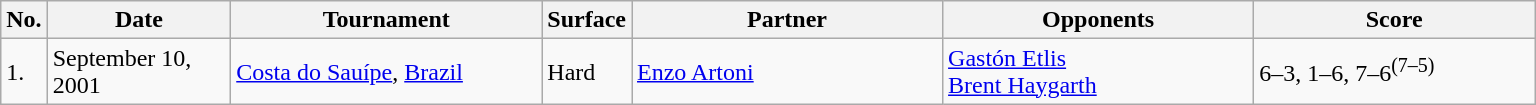<table class="sortable wikitable">
<tr>
<th style="width:20px">No.</th>
<th style="width:115px">Date</th>
<th style="width:200px">Tournament</th>
<th style="width:50px">Surface</th>
<th style="width:200px">Partner</th>
<th style="width:200px">Opponents</th>
<th style="width:180px" class="unsortable">Score</th>
</tr>
<tr>
<td>1.</td>
<td>September 10, 2001</td>
<td><a href='#'>Costa do Sauípe</a>, <a href='#'>Brazil</a></td>
<td>Hard</td>
<td> <a href='#'>Enzo Artoni</a></td>
<td> <a href='#'>Gastón Etlis</a> <br>  <a href='#'>Brent Haygarth</a></td>
<td>6–3, 1–6, 7–6<sup>(7–5)</sup></td>
</tr>
</table>
